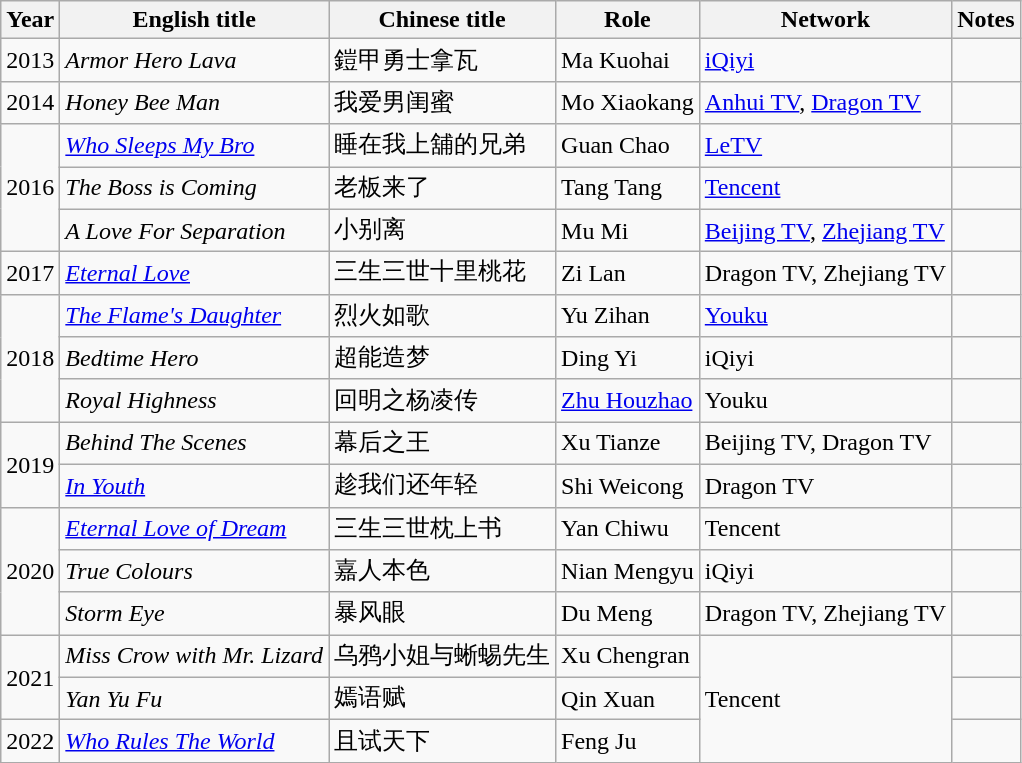<table class="wikitable">
<tr>
<th>Year</th>
<th>English title</th>
<th>Chinese title</th>
<th>Role</th>
<th>Network</th>
<th>Notes</th>
</tr>
<tr>
<td>2013</td>
<td><em>Armor Hero Lava</em></td>
<td>鎧甲勇士拿瓦</td>
<td>Ma Kuohai</td>
<td><a href='#'>iQiyi</a></td>
<td></td>
</tr>
<tr>
<td>2014</td>
<td><em>Honey Bee Man</em></td>
<td>我爱男闺蜜</td>
<td>Mo Xiaokang</td>
<td><a href='#'>Anhui TV</a>, <a href='#'>Dragon TV</a></td>
<td></td>
</tr>
<tr>
<td rowspan=3>2016</td>
<td><em><a href='#'>Who Sleeps My Bro</a></em></td>
<td>睡在我上舖的兄弟</td>
<td>Guan Chao</td>
<td><a href='#'>LeTV</a></td>
<td></td>
</tr>
<tr>
<td><em>The Boss is Coming</em></td>
<td>老板来了</td>
<td>Tang Tang</td>
<td><a href='#'>Tencent</a></td>
<td></td>
</tr>
<tr>
<td><em>A Love For Separation </em></td>
<td>小别离</td>
<td>Mu Mi</td>
<td><a href='#'>Beijing TV</a>, <a href='#'>Zhejiang TV</a></td>
<td></td>
</tr>
<tr>
<td>2017</td>
<td><em><a href='#'>Eternal Love</a></em></td>
<td>三生三世十里桃花</td>
<td>Zi Lan</td>
<td>Dragon TV, Zhejiang TV</td>
<td></td>
</tr>
<tr>
<td rowspan=3>2018</td>
<td><em><a href='#'>The Flame's Daughter</a></em></td>
<td>烈火如歌</td>
<td>Yu Zihan</td>
<td><a href='#'>Youku</a></td>
<td></td>
</tr>
<tr>
<td><em>Bedtime Hero</em></td>
<td>超能造梦</td>
<td>Ding Yi</td>
<td>iQiyi</td>
<td></td>
</tr>
<tr>
<td><em>Royal Highness</em></td>
<td>回明之杨凌传</td>
<td><a href='#'>Zhu Houzhao</a></td>
<td>Youku</td>
<td></td>
</tr>
<tr>
<td rowspan=2>2019</td>
<td><em>Behind The Scenes</em></td>
<td>幕后之王</td>
<td>Xu Tianze</td>
<td>Beijing TV, Dragon TV</td>
<td></td>
</tr>
<tr>
<td><em><a href='#'>In Youth</a></em></td>
<td>趁我们还年轻</td>
<td>Shi Weicong</td>
<td>Dragon TV</td>
<td></td>
</tr>
<tr>
<td rowspan=3>2020</td>
<td><em><a href='#'>Eternal Love of Dream</a></em></td>
<td>三生三世枕上书</td>
<td>Yan Chiwu</td>
<td>Tencent</td>
<td></td>
</tr>
<tr>
<td><em> True Colours</em></td>
<td>嘉人本色</td>
<td>Nian Mengyu</td>
<td>iQiyi</td>
<td></td>
</tr>
<tr>
<td><em>Storm Eye</em></td>
<td>暴风眼</td>
<td>Du Meng</td>
<td>Dragon TV, Zhejiang TV</td>
<td></td>
</tr>
<tr>
<td rowspan=2>2021</td>
<td><em>Miss Crow with Mr. Lizard</em></td>
<td>乌鸦小姐与蜥蜴先生</td>
<td>Xu Chengran</td>
<td rowspan=3>Tencent</td>
<td></td>
</tr>
<tr>
<td><em>Yan Yu Fu</em></td>
<td>嫣语赋</td>
<td>Qin Xuan</td>
<td></td>
</tr>
<tr>
<td>2022</td>
<td><em><a href='#'>Who Rules The World</a></em></td>
<td>且试天下</td>
<td>Feng Ju</td>
<td></td>
</tr>
</table>
